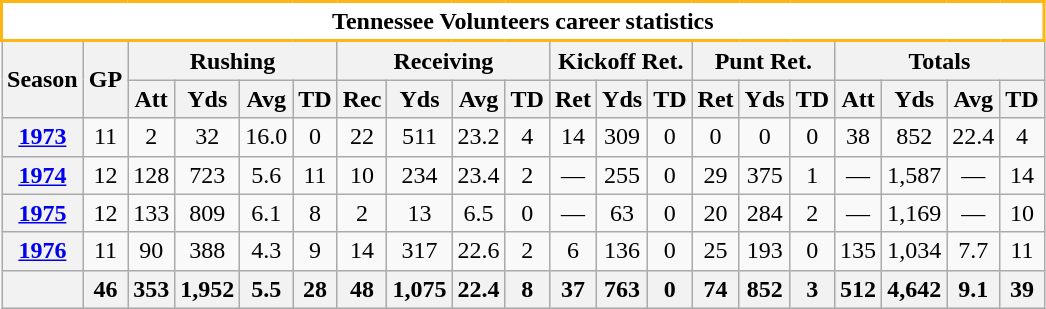<table class= "wikitable" style="text-align:center;">
<tr>
<th colspan="20" style="background: #FFFFFF; border: 2px solid #FFB612; color: #000000;">Tennessee Volunteers career statistics</th>
</tr>
<tr>
<th rowspan="2">Season</th>
<th rowspan="2">GP</th>
<th colspan="4">Rushing</th>
<th colspan="4">Receiving</th>
<th colspan="3">Kickoff Ret.</th>
<th colspan="3">Punt Ret.</th>
<th colspan="4">Totals</th>
</tr>
<tr>
<th>Att</th>
<th>Yds</th>
<th>Avg</th>
<th>TD</th>
<th>Rec</th>
<th>Yds</th>
<th>Avg</th>
<th>TD</th>
<th>Ret</th>
<th>Yds</th>
<th>TD</th>
<th>Ret</th>
<th>Yds</th>
<th>TD</th>
<th>Att</th>
<th>Yds</th>
<th>Avg</th>
<th>TD</th>
</tr>
<tr>
<th><a href='#'>1973</a></th>
<td>11</td>
<td>2</td>
<td>32</td>
<td>16.0</td>
<td>0</td>
<td>22</td>
<td>511</td>
<td>23.2</td>
<td>4</td>
<td>14</td>
<td>309</td>
<td>0</td>
<td>0</td>
<td>0</td>
<td>0</td>
<td>38</td>
<td>852</td>
<td>22.4</td>
<td>4</td>
</tr>
<tr>
<th><a href='#'>1974</a></th>
<td>12</td>
<td>128</td>
<td>723</td>
<td>5.6</td>
<td>11</td>
<td>10</td>
<td>234</td>
<td>23.4</td>
<td>2</td>
<td>—</td>
<td>255</td>
<td>0</td>
<td>29</td>
<td>375</td>
<td>1</td>
<td>—</td>
<td>1,587</td>
<td>—</td>
<td>14</td>
</tr>
<tr>
<th><a href='#'>1975</a></th>
<td>12</td>
<td>133</td>
<td>809</td>
<td>6.1</td>
<td>8</td>
<td>2</td>
<td>13</td>
<td>6.5</td>
<td>0</td>
<td>—</td>
<td>63</td>
<td>0</td>
<td>20</td>
<td>284</td>
<td>2</td>
<td>—</td>
<td>1,169</td>
<td>—</td>
<td>10</td>
</tr>
<tr>
<th><a href='#'>1976</a></th>
<td>11</td>
<td>90</td>
<td>388</td>
<td>4.3</td>
<td>9</td>
<td>14</td>
<td>317</td>
<td>22.6</td>
<td>2</td>
<td>6</td>
<td>136</td>
<td>0</td>
<td>25</td>
<td>193</td>
<td>0</td>
<td>135</td>
<td>1,034</td>
<td>7.7</td>
<td>11</td>
</tr>
<tr>
<th></th>
<th>46</th>
<th>353</th>
<th>1,952</th>
<th>5.5</th>
<th>28</th>
<th>48</th>
<th>1,075</th>
<th>22.4</th>
<th>8</th>
<th>37</th>
<th>763</th>
<th>0</th>
<th>74</th>
<th>852</th>
<th>3</th>
<th>512</th>
<th>4,642</th>
<th>9.1</th>
<th>39</th>
</tr>
</table>
